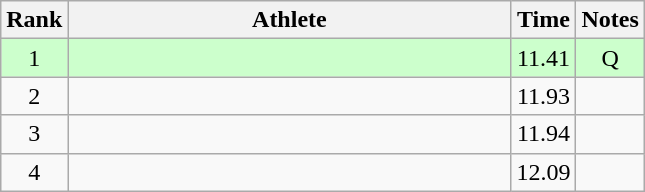<table class="wikitable" style="text-align:center">
<tr>
<th>Rank</th>
<th Style="width:18em">Athlete</th>
<th>Time</th>
<th>Notes</th>
</tr>
<tr style="background:#cfc">
<td>1</td>
<td style="text-align:left"></td>
<td>11.41</td>
<td>Q</td>
</tr>
<tr>
<td>2</td>
<td style="text-align:left"></td>
<td>11.93</td>
<td></td>
</tr>
<tr>
<td>3</td>
<td style="text-align:left"></td>
<td>11.94</td>
<td></td>
</tr>
<tr>
<td>4</td>
<td style="text-align:left"></td>
<td>12.09</td>
<td></td>
</tr>
</table>
